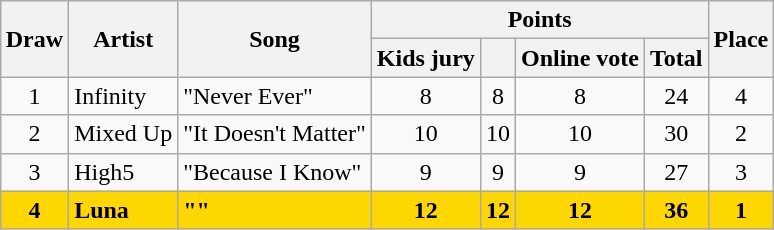<table class="sortable wikitable" style="margin:1em auto 1em auto">
<tr>
<th rowspan="2">Draw</th>
<th rowspan="2">Artist</th>
<th rowspan="2">Song</th>
<th colspan="4">Points</th>
<th rowspan="2">Place</th>
</tr>
<tr>
<th scope="col">Kids jury</th>
<th scope="col"></th>
<th scope="col">Online vote</th>
<th scope="col">Total</th>
</tr>
<tr>
<td scope="row" style="text-align:center;">1</td>
<td>Infinity</td>
<td>"Never Ever"</td>
<td align="center">8</td>
<td align="center">8</td>
<td align="center">8</td>
<td align="center">24</td>
<td align="center">4</td>
</tr>
<tr>
<td scope="row" style="text-align:center;">2</td>
<td>Mixed Up</td>
<td>"It Doesn't Matter"</td>
<td align="center">10</td>
<td align="center">10</td>
<td align="center">10</td>
<td align="center">30</td>
<td align="center">2</td>
</tr>
<tr>
<td scope="row" style="text-align:center;">3</td>
<td>High5</td>
<td>"Because I Know"</td>
<td align="center">9</td>
<td align="center">9</td>
<td align="center">9</td>
<td align="center">27</td>
<td align="center">3</td>
</tr>
<tr style="font-weight:bold; background:gold;">
<td scope="row" style="text-align:center;">4</td>
<td>Luna</td>
<td>""</td>
<td align="center">12</td>
<td align="center">12</td>
<td align="center">12</td>
<td align="center">36</td>
<td align="center">1</td>
</tr>
</table>
